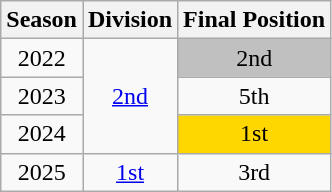<table class="wikitable sortable">
<tr>
<th>Season</th>
<th>Division</th>
<th>Final Position</th>
</tr>
<tr>
<td align=center>2022</td>
<td rowspan=3 align=center><a href='#'>2nd</a></td>
<td align=center style="background:silver;">2nd</td>
</tr>
<tr>
<td align=center>2023</td>
<td align=center>5th</td>
</tr>
<tr>
<td align=center>2024</td>
<td align=center style="background:gold;">1st</td>
</tr>
<tr>
<td align=center>2025</td>
<td align=center><a href='#'>1st</a></td>
<td align=center>3rd</td>
</tr>
</table>
